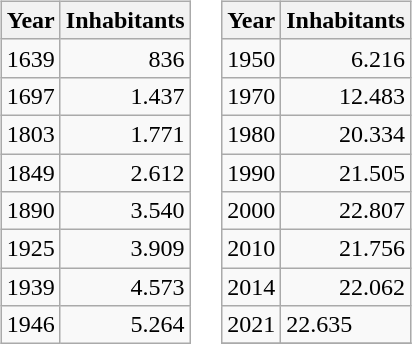<table>
<tr>
<td valign="top"><br><table class="wikitable">
<tr>
<th>Year</th>
<th>Inhabitants</th>
</tr>
<tr>
<td>1639</td>
<td align="right">836</td>
</tr>
<tr>
<td>1697</td>
<td align="right">1.437</td>
</tr>
<tr>
<td>1803</td>
<td align="right">1.771</td>
</tr>
<tr>
<td>1849</td>
<td align="right">2.612</td>
</tr>
<tr>
<td>1890</td>
<td align="right">3.540</td>
</tr>
<tr>
<td>1925</td>
<td align="right">3.909</td>
</tr>
<tr>
<td>1939</td>
<td align="right">4.573</td>
</tr>
<tr>
<td>1946</td>
<td align="right">5.264</td>
</tr>
</table>
</td>
<td valign="top"><br><table class="wikitable">
<tr>
<th>Year</th>
<th>Inhabitants</th>
</tr>
<tr>
<td>1950</td>
<td align="right">6.216</td>
</tr>
<tr>
<td>1970</td>
<td align="right">12.483</td>
</tr>
<tr>
<td>1980</td>
<td align="right">20.334</td>
</tr>
<tr>
<td>1990</td>
<td align="right">21.505</td>
</tr>
<tr>
<td>2000</td>
<td align="right">22.807</td>
</tr>
<tr>
<td>2010</td>
<td align="right">21.756</td>
</tr>
<tr>
<td>2014</td>
<td align="right">22.062</td>
</tr>
<tr>
<td>2021</td>
<td>22.635</td>
</tr>
<tr>
</tr>
</table>
</td>
</tr>
</table>
